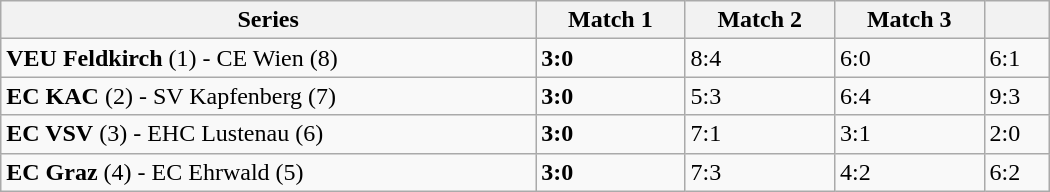<table class="wikitable" width="700px">
<tr>
<th>Series</th>
<th>Match 1</th>
<th>Match 2</th>
<th>Match 3</th>
<th></th>
</tr>
<tr>
<td><strong>VEU Feldkirch</strong> (1) - CE Wien (8)</td>
<td><strong>3:0</strong></td>
<td>8:4</td>
<td>6:0</td>
<td>6:1</td>
</tr>
<tr>
<td><strong>EC KAC</strong> (2) - SV Kapfenberg (7)</td>
<td><strong>3:0</strong></td>
<td>5:3</td>
<td>6:4</td>
<td>9:3</td>
</tr>
<tr>
<td><strong>EC VSV</strong> (3) - EHC Lustenau (6)</td>
<td><strong>3:0</strong></td>
<td>7:1</td>
<td>3:1</td>
<td>2:0</td>
</tr>
<tr>
<td><strong>EC Graz</strong> (4) - EC Ehrwald (5)</td>
<td><strong>3:0</strong></td>
<td>7:3</td>
<td>4:2</td>
<td>6:2</td>
</tr>
</table>
